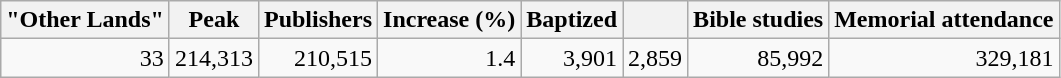<table class="wikitable sortable" border="1" style="text-align:right">
<tr>
<th>"Other Lands"</th>
<th>Peak</th>
<th>Publishers</th>
<th>Increase (%)</th>
<th>Baptized</th>
<th></th>
<th>Bible studies</th>
<th>Memorial attendance</th>
</tr>
<tr>
<td>33</td>
<td>214,313</td>
<td>210,515</td>
<td>1.4</td>
<td>3,901</td>
<td>2,859</td>
<td>85,992</td>
<td>329,181</td>
</tr>
</table>
